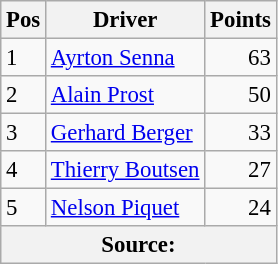<table class="wikitable" style="font-size: 95%;">
<tr>
<th>Pos</th>
<th>Driver</th>
<th>Points</th>
</tr>
<tr>
<td>1</td>
<td> <a href='#'>Ayrton Senna</a></td>
<td align="right">63</td>
</tr>
<tr>
<td>2</td>
<td> <a href='#'>Alain Prost</a></td>
<td align="right">50</td>
</tr>
<tr>
<td>3</td>
<td> <a href='#'>Gerhard Berger</a></td>
<td align="right">33</td>
</tr>
<tr>
<td>4</td>
<td> <a href='#'>Thierry Boutsen</a></td>
<td align="right">27</td>
</tr>
<tr>
<td>5</td>
<td> <a href='#'>Nelson Piquet</a></td>
<td align="right">24</td>
</tr>
<tr>
<th colspan=4>Source: </th>
</tr>
</table>
